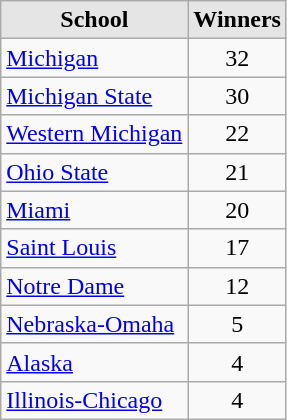<table class="wikitable">
<tr>
<th style="background:#e5e5e5;">School</th>
<th style="background:#e5e5e5;">Winners</th>
</tr>
<tr>
<td><a href='#'>Michigan</a></td>
<td align=center>32</td>
</tr>
<tr>
<td><a href='#'>Michigan State</a></td>
<td align=center>30</td>
</tr>
<tr>
<td><a href='#'>Western Michigan</a></td>
<td align=center>22</td>
</tr>
<tr>
<td><a href='#'>Ohio State</a></td>
<td align=center>21</td>
</tr>
<tr>
<td><a href='#'>Miami</a></td>
<td align=center>20</td>
</tr>
<tr>
<td><a href='#'>Saint Louis</a></td>
<td align=center>17</td>
</tr>
<tr>
<td><a href='#'>Notre Dame</a></td>
<td align=center>12</td>
</tr>
<tr>
<td><a href='#'>Nebraska-Omaha</a></td>
<td align=center>5</td>
</tr>
<tr>
<td><a href='#'>Alaska</a></td>
<td align=center>4</td>
</tr>
<tr>
<td><a href='#'>Illinois-Chicago</a></td>
<td align=center>4</td>
</tr>
</table>
